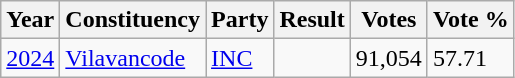<table class="wikitable sortable">
<tr>
<th>Year</th>
<th>Constituency</th>
<th>Party</th>
<th>Result</th>
<th>Votes</th>
<th><strong>Vote %</strong></th>
</tr>
<tr>
<td><a href='#'>2024</a></td>
<td><a href='#'>Vilavancode</a></td>
<td><a href='#'>INC</a></td>
<td></td>
<td>91,054</td>
<td>57.71</td>
</tr>
</table>
